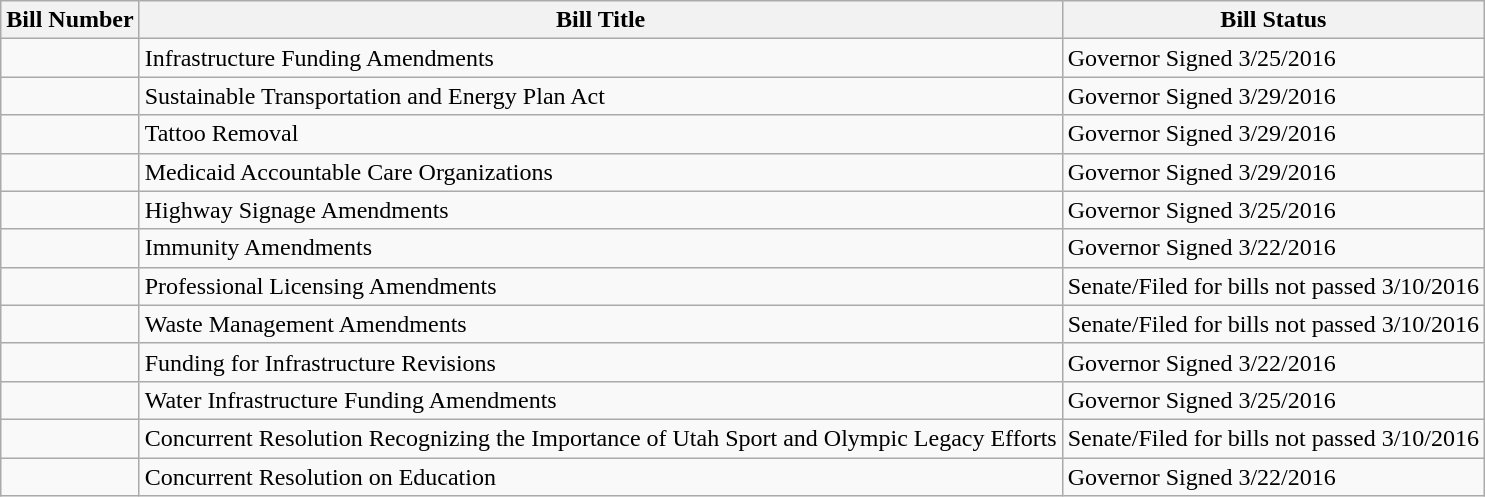<table class="wikitable">
<tr>
<th>Bill Number</th>
<th>Bill Title</th>
<th>Bill Status</th>
</tr>
<tr>
<td></td>
<td>Infrastructure Funding Amendments</td>
<td>Governor Signed 3/25/2016</td>
</tr>
<tr>
<td></td>
<td>Sustainable Transportation and Energy Plan Act</td>
<td>Governor Signed 3/29/2016</td>
</tr>
<tr>
<td></td>
<td>Tattoo Removal</td>
<td>Governor Signed 3/29/2016</td>
</tr>
<tr>
<td></td>
<td>Medicaid Accountable Care Organizations</td>
<td>Governor Signed 3/29/2016</td>
</tr>
<tr>
<td></td>
<td>Highway Signage Amendments</td>
<td>Governor Signed 3/25/2016</td>
</tr>
<tr>
<td></td>
<td>Immunity Amendments</td>
<td>Governor Signed 3/22/2016</td>
</tr>
<tr>
<td></td>
<td>Professional Licensing Amendments</td>
<td>Senate/Filed for bills not passed 3/10/2016</td>
</tr>
<tr>
<td></td>
<td>Waste Management Amendments</td>
<td>Senate/Filed for bills not passed 3/10/2016</td>
</tr>
<tr>
<td></td>
<td>Funding for Infrastructure Revisions</td>
<td>Governor Signed 3/22/2016</td>
</tr>
<tr>
<td></td>
<td>Water Infrastructure Funding Amendments</td>
<td>Governor Signed 3/25/2016</td>
</tr>
<tr>
<td></td>
<td>Concurrent Resolution Recognizing the Importance of Utah Sport and Olympic Legacy Efforts</td>
<td>Senate/Filed for bills not passed 3/10/2016</td>
</tr>
<tr>
<td></td>
<td>Concurrent Resolution on Education</td>
<td>Governor Signed 3/22/2016</td>
</tr>
</table>
